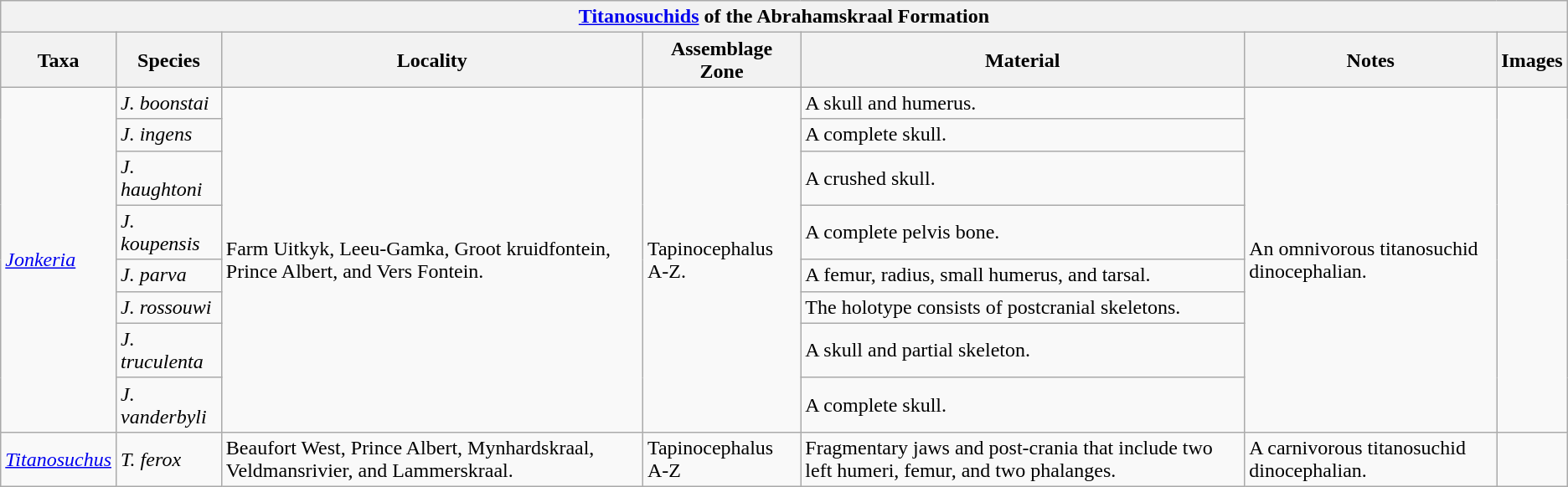<table class="wikitable" align="center">
<tr>
<th colspan="7" align="center"><strong><a href='#'>Titanosuchids</a></strong> of the Abrahamskraal Formation</th>
</tr>
<tr>
<th>Taxa</th>
<th>Species</th>
<th>Locality</th>
<th>Assemblage Zone</th>
<th>Material</th>
<th>Notes</th>
<th>Images</th>
</tr>
<tr>
<td rowspan = "8"><em><a href='#'>Jonkeria</a></em></td>
<td><em>J. boonstai</em></td>
<td rowspan = "8">Farm Uitkyk, Leeu-Gamka, Groot kruidfontein, Prince Albert, and Vers Fontein.</td>
<td rowspan = "8">Tapinocephalus A-Z.</td>
<td>A skull and humerus.</td>
<td rowspan = "8">An omnivorous titanosuchid dinocephalian.</td>
<td rowspan = "8"></td>
</tr>
<tr>
<td><em>J. ingens</em></td>
<td>A complete skull.</td>
</tr>
<tr>
<td><em>J. haughtoni</em></td>
<td>A crushed skull.</td>
</tr>
<tr>
<td><em>J. koupensis</em></td>
<td>A complete pelvis bone.</td>
</tr>
<tr>
<td><em>J. parva</em></td>
<td>A femur, radius, small humerus, and tarsal.</td>
</tr>
<tr>
<td><em>J. rossouwi</em></td>
<td>The holotype consists of postcranial skeletons.</td>
</tr>
<tr>
<td><em>J. truculenta</em></td>
<td>A skull and partial skeleton.</td>
</tr>
<tr>
<td><em>J. vanderbyli</em></td>
<td>A complete skull.</td>
</tr>
<tr>
<td><em><a href='#'>Titanosuchus</a></em></td>
<td><em>T. ferox</em></td>
<td>Beaufort West, Prince Albert, Mynhardskraal, Veldmansrivier, and Lammerskraal.</td>
<td>Tapinocephalus A-Z</td>
<td>Fragmentary jaws and post-crania that include two left humeri, femur, and two phalanges.</td>
<td>A carnivorous titanosuchid dinocephalian.</td>
<td></td>
</tr>
</table>
